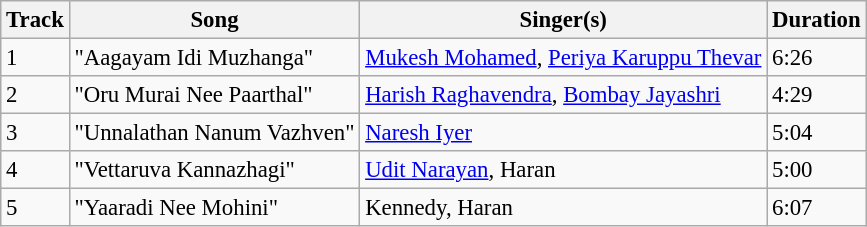<table class="wikitable" style="font-size:95%;">
<tr>
<th>Track</th>
<th>Song</th>
<th>Singer(s)</th>
<th>Duration</th>
</tr>
<tr>
<td>1</td>
<td>"Aagayam Idi Muzhanga"</td>
<td><a href='#'>Mukesh Mohamed</a>, <a href='#'>Periya Karuppu Thevar</a></td>
<td>6:26</td>
</tr>
<tr>
<td>2</td>
<td>"Oru Murai Nee Paarthal"</td>
<td><a href='#'>Harish Raghavendra</a>, <a href='#'>Bombay Jayashri</a></td>
<td>4:29</td>
</tr>
<tr>
<td>3</td>
<td>"Unnalathan Nanum Vazhven"</td>
<td><a href='#'>Naresh Iyer</a></td>
<td>5:04</td>
</tr>
<tr>
<td>4</td>
<td>"Vettaruva Kannazhagi"</td>
<td><a href='#'>Udit Narayan</a>, Haran</td>
<td>5:00</td>
</tr>
<tr>
<td>5</td>
<td>"Yaaradi Nee Mohini"</td>
<td>Kennedy, Haran</td>
<td>6:07</td>
</tr>
</table>
